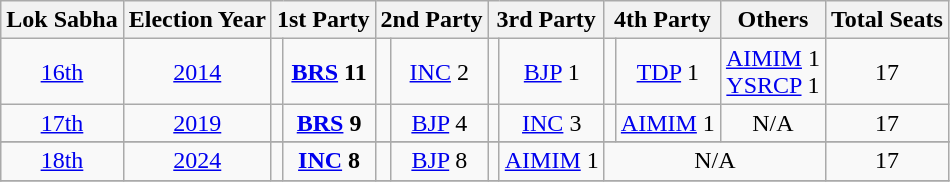<table class="wikitable" style="text-align:center">
<tr>
<th>Lok Sabha</th>
<th>Election Year</th>
<th colspan="2">1st Party</th>
<th colspan="2">2nd Party</th>
<th colspan="2">3rd Party</th>
<th colspan="2">4th Party</th>
<th>Others</th>
<th>Total Seats</th>
</tr>
<tr>
<td><a href='#'>16th</a></td>
<td><a href='#'>2014</a></td>
<td></td>
<td><strong><a href='#'>BRS</a> 11</strong></td>
<td></td>
<td><a href='#'>INC</a> 2</td>
<td></td>
<td><a href='#'>BJP</a> 1</td>
<td></td>
<td><a href='#'>TDP</a> 1</td>
<td><a href='#'>AIMIM</a> 1<br><a href='#'>YSRCP</a> 1</td>
<td>17</td>
</tr>
<tr>
<td><a href='#'>17th</a></td>
<td><a href='#'>2019</a></td>
<td></td>
<td><strong><a href='#'>BRS</a> 9</strong></td>
<td></td>
<td><a href='#'>BJP</a> 4</td>
<td></td>
<td><a href='#'>INC</a> 3</td>
<td></td>
<td><a href='#'>AIMIM</a> 1</td>
<td>N/A</td>
<td>17</td>
</tr>
<tr>
</tr>
<tr>
<td><a href='#'>18th</a></td>
<td><a href='#'>2024</a></td>
<td></td>
<td><strong><a href='#'>INC</a> 8</strong></td>
<td></td>
<td><a href='#'>BJP</a> 8</td>
<td></td>
<td><a href='#'>AIMIM</a> 1</td>
<td colspan="3">N/A</td>
<td>17</td>
</tr>
<tr>
</tr>
</table>
